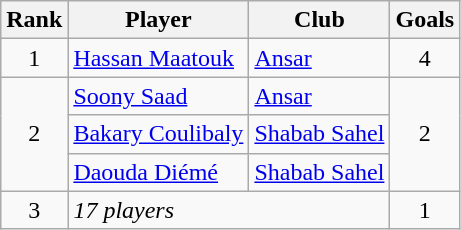<table class="wikitable" style="text-align:center">
<tr>
<th>Rank</th>
<th>Player</th>
<th>Club</th>
<th>Goals</th>
</tr>
<tr>
<td>1</td>
<td align="left"> <a href='#'>Hassan Maatouk</a></td>
<td align="left"><a href='#'>Ansar</a></td>
<td>4</td>
</tr>
<tr>
<td rowspan="3">2</td>
<td align="left"> <a href='#'>Soony Saad</a></td>
<td align="left"><a href='#'>Ansar</a></td>
<td rowspan="3">2</td>
</tr>
<tr>
<td align="left"> <a href='#'>Bakary Coulibaly</a></td>
<td align="left"><a href='#'>Shabab Sahel</a></td>
</tr>
<tr>
<td align="left"> <a href='#'>Daouda Diémé</a></td>
<td align="left"><a href='#'>Shabab Sahel</a></td>
</tr>
<tr>
<td>3</td>
<td colspan="2" align="left"><em>17 players</em></td>
<td>1</td>
</tr>
</table>
